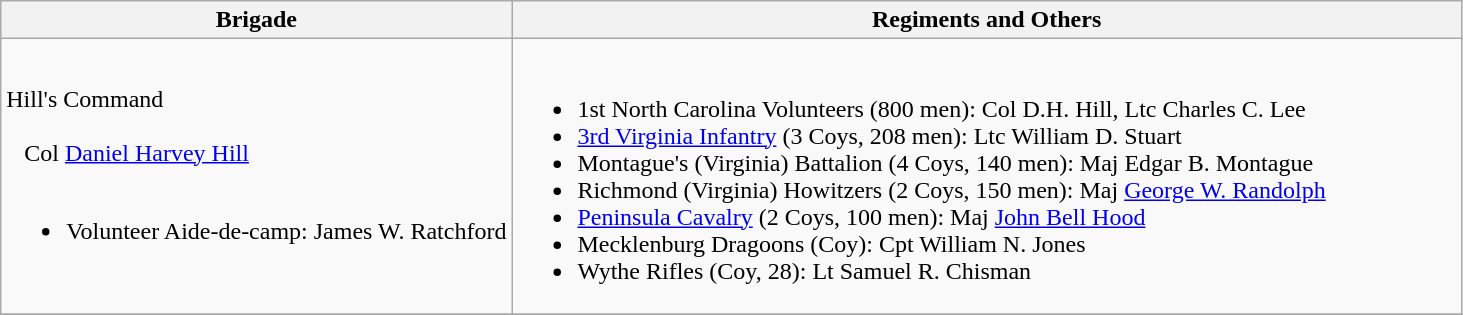<table class="wikitable">
<tr>
<th width=35%>Brigade</th>
<th>Regiments and Others</th>
</tr>
<tr>
<td>Hill's Command<br><br>  
Col <a href='#'>Daniel Harvey Hill</a>
<br>  <ul><li>Volunteer Aide-de-camp: James W. Ratchford</li></ul></td>
<td><br><ul><li>1st North Carolina Volunteers (800 men): Col D.H. Hill, Ltc Charles C. Lee</li><li><a href='#'>3rd Virginia Infantry</a> (3 Coys, 208 men): Ltc William D. Stuart</li><li>Montague's (Virginia) Battalion (4 Coys, 140 men): Maj Edgar B. Montague</li><li>Richmond (Virginia) Howitzers (2 Coys, 150 men): Maj <a href='#'>George W. Randolph</a></li><li><a href='#'>Peninsula Cavalry</a> (2 Coys, 100 men): Maj <a href='#'>John Bell Hood</a></li><li>Mecklenburg Dragoons (Coy): Cpt William N. Jones</li><li>Wythe Rifles (Coy, 28): Lt Samuel R. Chisman</li></ul></td>
</tr>
<tr>
</tr>
</table>
